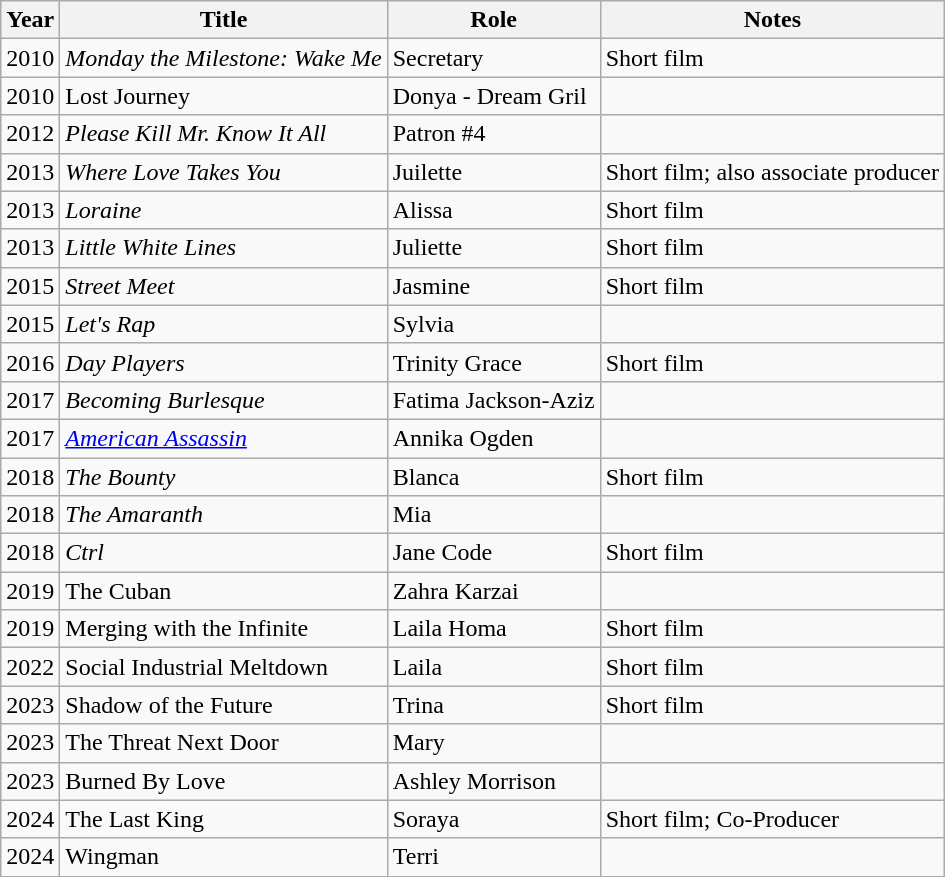<table class="wikitable sortable">
<tr>
<th>Year</th>
<th>Title</th>
<th>Role</th>
<th class="unsortable">Notes</th>
</tr>
<tr>
<td>2010</td>
<td><em>Monday the Milestone: Wake Me</em></td>
<td>Secretary</td>
<td>Short film</td>
</tr>
<tr>
<td>2010</td>
<td>Lost Journey</td>
<td>Donya - Dream Gril</td>
<td></td>
</tr>
<tr>
<td>2012</td>
<td><em>Please Kill Mr. Know It All</em></td>
<td>Patron #4</td>
<td></td>
</tr>
<tr>
<td>2013</td>
<td><em>Where Love Takes You</em></td>
<td>Juilette</td>
<td>Short film; also associate producer</td>
</tr>
<tr>
<td>2013</td>
<td><em>Loraine</em></td>
<td>Alissa</td>
<td>Short film</td>
</tr>
<tr>
<td>2013</td>
<td><em>Little White Lines</em></td>
<td>Juliette</td>
<td>Short film</td>
</tr>
<tr>
<td>2015</td>
<td><em>Street Meet</em></td>
<td>Jasmine</td>
<td>Short film</td>
</tr>
<tr>
<td>2015</td>
<td><em> Let's Rap </em></td>
<td>Sylvia</td>
<td></td>
</tr>
<tr>
<td>2016</td>
<td><em>Day Players</em></td>
<td>Trinity Grace</td>
<td>Short film</td>
</tr>
<tr>
<td>2017</td>
<td><em>Becoming Burlesque</em></td>
<td>Fatima Jackson-Aziz</td>
<td></td>
</tr>
<tr>
<td>2017</td>
<td><em><a href='#'>American Assassin</a></em></td>
<td>Annika Ogden</td>
<td></td>
</tr>
<tr>
<td>2018</td>
<td><em>The Bounty</em></td>
<td>Blanca</td>
<td>Short film</td>
</tr>
<tr>
<td>2018</td>
<td><em>The Amaranth</em></td>
<td>Mia</td>
<td></td>
</tr>
<tr>
<td>2018</td>
<td><em>Ctrl</em></td>
<td>Jane Code</td>
<td>Short film</td>
</tr>
<tr>
<td>2019</td>
<td>The Cuban</td>
<td>Zahra Karzai</td>
<td></td>
</tr>
<tr>
<td>2019</td>
<td>Merging with the Infinite</td>
<td>Laila Homa</td>
<td>Short film</td>
</tr>
<tr>
<td>2022</td>
<td>Social Industrial Meltdown</td>
<td>Laila</td>
<td>Short film</td>
</tr>
<tr>
<td>2023</td>
<td>Shadow of the Future</td>
<td>Trina</td>
<td>Short film</td>
</tr>
<tr>
<td>2023</td>
<td>The Threat Next Door</td>
<td>Mary</td>
<td></td>
</tr>
<tr>
<td>2023</td>
<td>Burned By Love</td>
<td>Ashley Morrison</td>
<td></td>
</tr>
<tr>
<td>2024</td>
<td>The Last King</td>
<td>Soraya</td>
<td>Short film; Co-Producer</td>
</tr>
<tr>
<td>2024</td>
<td>Wingman</td>
<td>Terri</td>
<td></td>
</tr>
</table>
